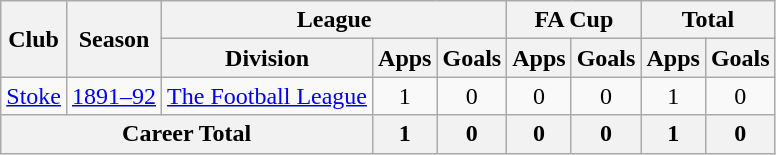<table class="wikitable" style="text-align: center;">
<tr>
<th rowspan="2">Club</th>
<th rowspan="2">Season</th>
<th colspan="3">League</th>
<th colspan="2">FA Cup</th>
<th colspan="2">Total</th>
</tr>
<tr>
<th>Division</th>
<th>Apps</th>
<th>Goals</th>
<th>Apps</th>
<th>Goals</th>
<th>Apps</th>
<th>Goals</th>
</tr>
<tr>
<td><a href='#'>Stoke</a></td>
<td><a href='#'>1891–92</a></td>
<td><a href='#'>The Football League</a></td>
<td>1</td>
<td>0</td>
<td>0</td>
<td>0</td>
<td>1</td>
<td>0</td>
</tr>
<tr>
<th colspan="3">Career Total</th>
<th>1</th>
<th>0</th>
<th>0</th>
<th>0</th>
<th>1</th>
<th>0</th>
</tr>
</table>
